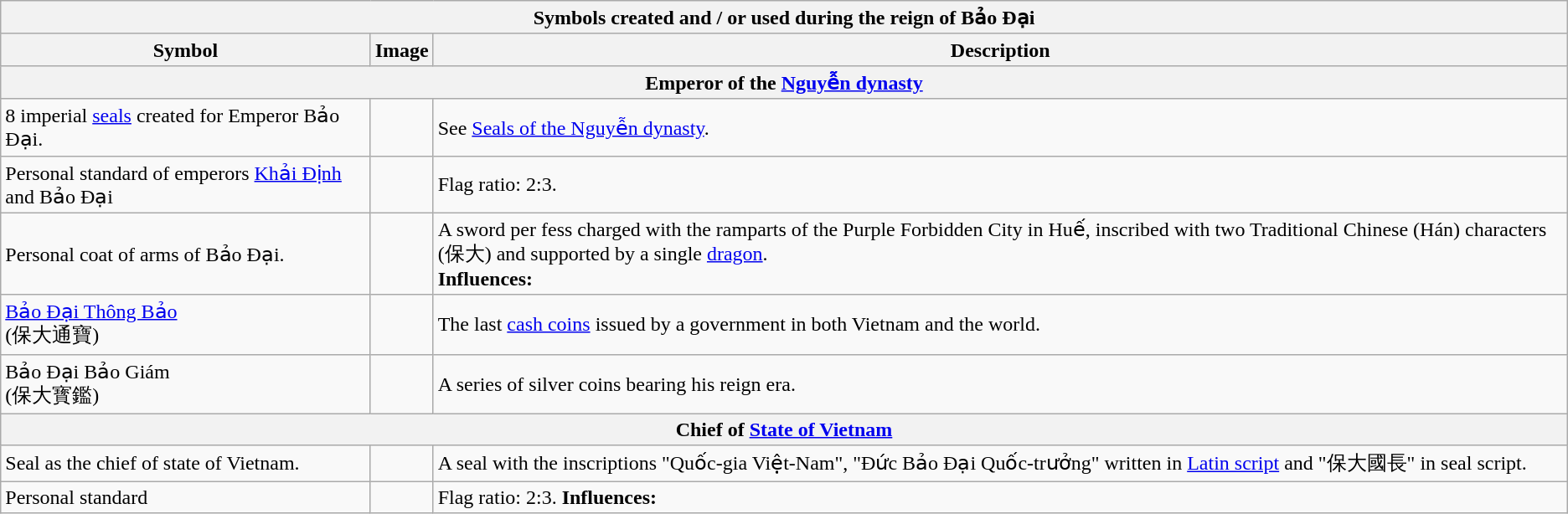<table class="wikitable" style="font-size: 100%">
<tr>
<th colspan=3>Symbols created and / or used during the reign of Bảo Đại</th>
</tr>
<tr>
<th>Symbol</th>
<th>Image</th>
<th>Description</th>
</tr>
<tr>
<th colspan=3>Emperor of the <a href='#'>Nguyễn dynasty</a></th>
</tr>
<tr>
<td>8 imperial <a href='#'>seals</a> created for Emperor Bảo Đại.</td>
<td></td>
<td>See <a href='#'>Seals of the Nguyễn dynasty</a>.</td>
</tr>
<tr>
<td>Personal standard of emperors <a href='#'>Khải Định</a> and Bảo Đại</td>
<td></td>
<td>Flag ratio: 2:3.</td>
</tr>
<tr>
<td>Personal coat of arms of Bảo Đại.</td>
<td></td>
<td>A sword per fess charged with the ramparts of the Purple Forbidden City in Huế, inscribed with two Traditional Chinese (Hán) characters (保大) and supported by a single <a href='#'>dragon</a>.<br><strong>Influences:</strong> </td>
</tr>
<tr>
<td><a href='#'>Bảo Đại Thông Bảo</a><br>(保大通寶)</td>
<td></td>
<td>The last <a href='#'>cash coins</a> issued by a government in both Vietnam and the world.</td>
</tr>
<tr>
<td>Bảo Đại Bảo Giám<br>(保大寳鑑)</td>
<td></td>
<td>A series of silver coins bearing his reign era.</td>
</tr>
<tr>
<th colspan=3>Chief of <a href='#'>State of Vietnam</a></th>
</tr>
<tr>
<td>Seal as the chief of state of Vietnam.</td>
<td></td>
<td>A seal with the inscriptions "Quốc-gia Việt-Nam", "Đức Bảo Đại Quốc-trưởng" written in <a href='#'>Latin script</a> and "保大國長" in seal script.</td>
</tr>
<tr>
<td>Personal standard</td>
<td></td>
<td>Flag ratio: 2:3. <strong>Influences:</strong> </td>
</tr>
</table>
